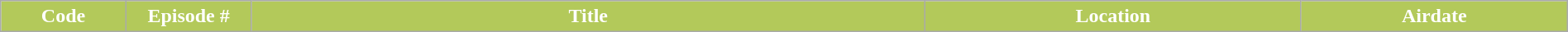<table class="wikitable plainrowheaders" width="100%" style="background:#FFFFFF;">
<tr style="color:white">
<th style="background: #B3C95A;" width=8%>Code</th>
<th style="background: #B3C95A;" width=8%>Episode #</th>
<th style="background: #B3C95A;">Title</th>
<th style="background: #B3C95A;" width=24%>Location</th>
<th style="background: #B3C95A;" width=17%>Airdate<br>











</th>
</tr>
</table>
